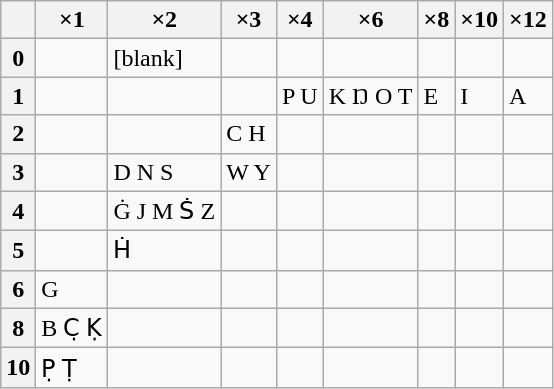<table class="wikitable floatright">
<tr>
<th></th>
<th>×1</th>
<th>×2</th>
<th>×3</th>
<th>×4</th>
<th>×6</th>
<th>×8</th>
<th>×10</th>
<th>×12</th>
</tr>
<tr>
<th>0</th>
<td></td>
<td>[blank]</td>
<td></td>
<td></td>
<td></td>
<td></td>
<td></td>
<td></td>
</tr>
<tr>
<th>1</th>
<td></td>
<td></td>
<td></td>
<td>P U</td>
<td>K Ŋ O T</td>
<td>E</td>
<td>I</td>
<td>A</td>
</tr>
<tr>
<th>2</th>
<td></td>
<td></td>
<td>C H</td>
<td></td>
<td></td>
<td></td>
<td></td>
<td></td>
</tr>
<tr>
<th>3</th>
<td></td>
<td>D N S</td>
<td>W Y</td>
<td></td>
<td></td>
<td></td>
<td></td>
<td></td>
</tr>
<tr>
<th>4</th>
<td></td>
<td>Ġ J M Ṡ Z</td>
<td></td>
<td></td>
<td></td>
<td></td>
<td></td>
<td></td>
</tr>
<tr>
<th>5</th>
<td></td>
<td>Ḣ</td>
<td></td>
<td></td>
<td></td>
<td></td>
<td></td>
<td></td>
</tr>
<tr>
<th>6</th>
<td>G</td>
<td></td>
<td></td>
<td></td>
<td></td>
<td></td>
<td></td>
<td></td>
</tr>
<tr>
<th>8</th>
<td>B C̣ Ḳ</td>
<td></td>
<td></td>
<td></td>
<td></td>
<td></td>
<td></td>
<td></td>
</tr>
<tr>
<th>10</th>
<td>P̣ Ṭ</td>
<td></td>
<td></td>
<td></td>
<td></td>
<td></td>
<td></td>
<td></td>
</tr>
</table>
